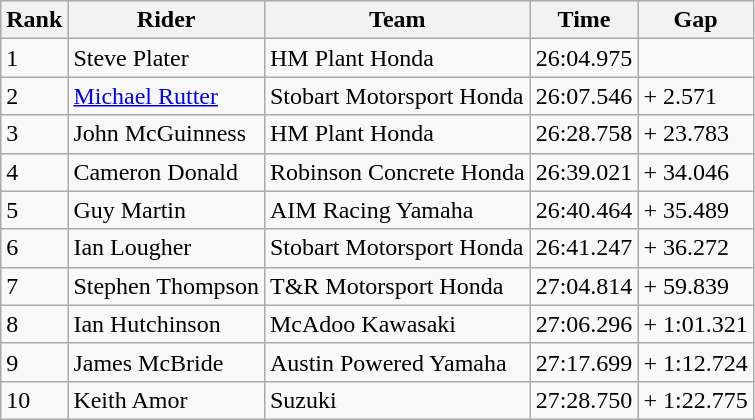<table class="wikitable">
<tr style="background:#efefef;">
<th>Rank</th>
<th>Rider</th>
<th>Team</th>
<th>Time</th>
<th>Gap</th>
</tr>
<tr>
<td>1</td>
<td>Steve Plater</td>
<td>HM Plant Honda</td>
<td>26:04.975</td>
<td></td>
</tr>
<tr>
<td>2</td>
<td><a href='#'>Michael Rutter</a></td>
<td>Stobart Motorsport Honda</td>
<td>26:07.546</td>
<td>+ 2.571</td>
</tr>
<tr>
<td>3</td>
<td>John McGuinness</td>
<td>HM Plant Honda</td>
<td>26:28.758</td>
<td>+ 23.783</td>
</tr>
<tr>
<td>4</td>
<td>Cameron Donald</td>
<td>Robinson Concrete Honda</td>
<td>26:39.021</td>
<td>+ 34.046</td>
</tr>
<tr>
<td>5</td>
<td>Guy Martin</td>
<td>AIM Racing Yamaha</td>
<td>26:40.464</td>
<td>+ 35.489</td>
</tr>
<tr>
<td>6</td>
<td>Ian Lougher</td>
<td>Stobart Motorsport Honda</td>
<td>26:41.247</td>
<td>+ 36.272</td>
</tr>
<tr>
<td>7</td>
<td>Stephen Thompson</td>
<td>T&R Motorsport Honda</td>
<td>27:04.814</td>
<td>+ 59.839</td>
</tr>
<tr>
<td>8</td>
<td>Ian Hutchinson</td>
<td>McAdoo Kawasaki</td>
<td>27:06.296</td>
<td>+ 1:01.321</td>
</tr>
<tr>
<td>9</td>
<td>James McBride</td>
<td>Austin Powered Yamaha</td>
<td>27:17.699</td>
<td>+ 1:12.724</td>
</tr>
<tr>
<td>10</td>
<td>Keith Amor</td>
<td>Suzuki</td>
<td>27:28.750</td>
<td>+ 1:22.775</td>
</tr>
</table>
